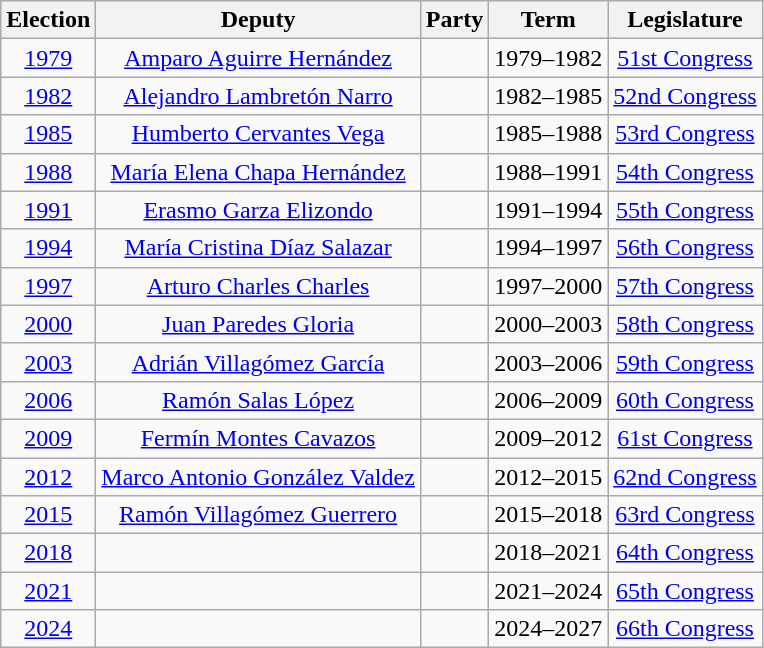<table class="wikitable sortable" style="text-align: center">
<tr>
<th>Election</th>
<th class="unsortable">Deputy</th>
<th class="unsortable">Party</th>
<th class="unsortable">Term</th>
<th class="unsortable">Legislature</th>
</tr>
<tr>
<td><a href='#'>1979</a></td>
<td><a href='#'>Amparo Aguirre Hernández</a></td>
<td></td>
<td>1979–1982</td>
<td><a href='#'>51st Congress</a></td>
</tr>
<tr>
<td><a href='#'>1982</a></td>
<td><a href='#'>Alejandro Lambretón Narro</a></td>
<td></td>
<td>1982–1985</td>
<td><a href='#'>52nd Congress</a></td>
</tr>
<tr>
<td><a href='#'>1985</a></td>
<td><a href='#'>Humberto Cervantes Vega</a></td>
<td></td>
<td>1985–1988</td>
<td><a href='#'>53rd Congress</a></td>
</tr>
<tr>
<td><a href='#'>1988</a></td>
<td><a href='#'>María Elena Chapa Hernández</a></td>
<td></td>
<td>1988–1991</td>
<td><a href='#'>54th Congress</a></td>
</tr>
<tr>
<td><a href='#'>1991</a></td>
<td><a href='#'>Erasmo Garza Elizondo</a></td>
<td></td>
<td>1991–1994</td>
<td><a href='#'>55th Congress</a></td>
</tr>
<tr>
<td><a href='#'>1994</a></td>
<td><a href='#'>María Cristina Díaz Salazar</a></td>
<td></td>
<td>1994–1997</td>
<td><a href='#'>56th Congress</a></td>
</tr>
<tr>
<td><a href='#'>1997</a></td>
<td><a href='#'>Arturo Charles Charles</a></td>
<td></td>
<td>1997–2000</td>
<td><a href='#'>57th Congress</a></td>
</tr>
<tr>
<td><a href='#'>2000</a></td>
<td><a href='#'>Juan Paredes Gloria</a></td>
<td></td>
<td>2000–2003</td>
<td><a href='#'>58th Congress</a></td>
</tr>
<tr>
<td><a href='#'>2003</a></td>
<td><a href='#'>Adrián Villagómez García</a></td>
<td></td>
<td>2003–2006</td>
<td><a href='#'>59th Congress</a></td>
</tr>
<tr>
<td><a href='#'>2006</a></td>
<td><a href='#'>Ramón Salas López</a></td>
<td></td>
<td>2006–2009</td>
<td><a href='#'>60th Congress</a></td>
</tr>
<tr>
<td><a href='#'>2009</a></td>
<td><a href='#'>Fermín Montes Cavazos</a></td>
<td></td>
<td>2009–2012</td>
<td><a href='#'>61st Congress</a></td>
</tr>
<tr>
<td><a href='#'>2012</a></td>
<td><a href='#'>Marco Antonio González Valdez</a></td>
<td></td>
<td>2012–2015</td>
<td><a href='#'>62nd Congress</a></td>
</tr>
<tr>
<td><a href='#'>2015</a></td>
<td><a href='#'>Ramón Villagómez Guerrero</a></td>
<td></td>
<td>2015–2018</td>
<td><a href='#'>63rd Congress</a></td>
</tr>
<tr>
<td><a href='#'>2018</a></td>
<td></td>
<td></td>
<td>2018–2021</td>
<td><a href='#'>64th Congress</a></td>
</tr>
<tr>
<td><a href='#'>2021</a></td>
<td></td>
<td></td>
<td>2021–2024</td>
<td><a href='#'>65th Congress</a></td>
</tr>
<tr>
<td><a href='#'>2024</a></td>
<td></td>
<td></td>
<td>2024–2027</td>
<td><a href='#'>66th Congress</a></td>
</tr>
</table>
